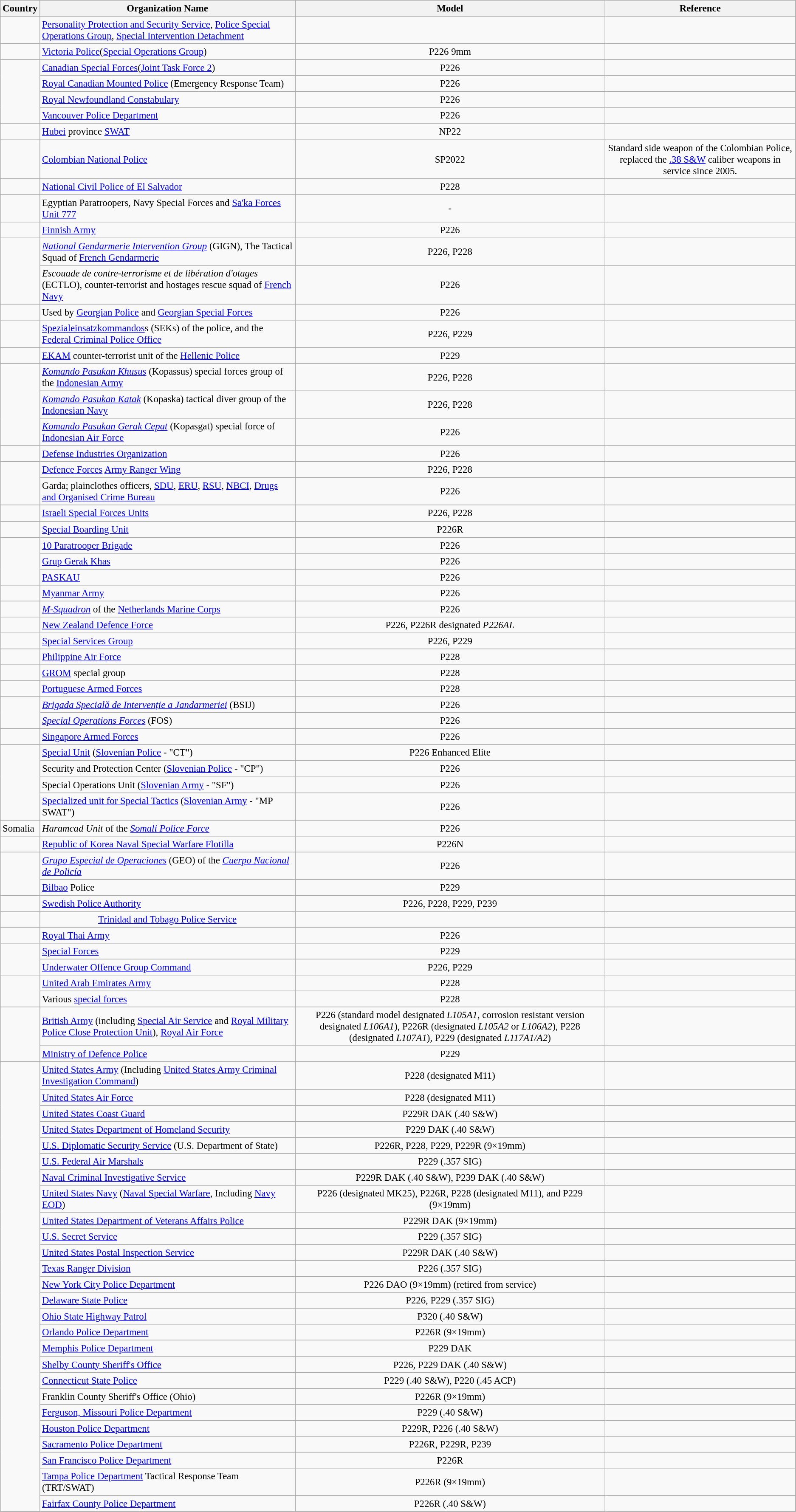<table class="wikitable" style="font-size: 95%;">
<tr>
<th>Country</th>
<th>Organization Name</th>
<th>Model</th>
<th>Reference</th>
</tr>
<tr>
<td></td>
<td><a href='#'>Personality Protection and Security Service</a>, <a href='#'>Police Special Operations Group</a>, <a href='#'>Special Intervention Detachment</a></td>
<td></td>
<td style="text-align:center;"></td>
</tr>
<tr>
<td></td>
<td><a href='#'>Victoria Police</a>(<a href='#'>Special Operations Group</a>)</td>
<td style="text-align:center;">P226 9mm</td>
<td style="text-align:center;"></td>
</tr>
<tr>
<td rowspan="4"></td>
<td><a href='#'>Canadian Special Forces</a>(<a href='#'>Joint Task Force 2</a>)</td>
<td style="text-align:center;">P226</td>
<td style="text-align:center;"></td>
</tr>
<tr>
<td><a href='#'>Royal Canadian Mounted Police</a> (Emergency Response Team)</td>
<td style="text-align:center;">P226</td>
<td style="text-align:center;"></td>
</tr>
<tr>
<td><a href='#'>Royal Newfoundland Constabulary</a></td>
<td style="text-align:center;">P226</td>
<td style="text-align:center;"></td>
</tr>
<tr>
<td><a href='#'>Vancouver Police Department</a></td>
<td style="text-align:center;">P226</td>
<td style="text-align:center;"></td>
</tr>
<tr>
<td></td>
<td><a href='#'>Hubei</a> province <a href='#'>SWAT</a></td>
<td style="text-align:center;">NP22</td>
<td style="text-align:center;"></td>
</tr>
<tr>
<td></td>
<td><a href='#'>Colombian National Police</a></td>
<td style="text-align:center;">SP2022</td>
<td style="text-align:center;">Standard side weapon of the Colombian Police, replaced the <a href='#'>.38 S&W</a> caliber weapons in service since 2005.</td>
</tr>
<tr>
<td></td>
<td><a href='#'>National Civil Police of El Salvador</a></td>
<td style="text-align:center;">P228</td>
<td style="text-align:center;"></td>
</tr>
<tr>
<td></td>
<td>Egyptian Paratroopers, Navy Special Forces and <a href='#'>Sa'ka Forces</a><br><a href='#'>Unit 777</a></td>
<td align="center">-</td>
<td align="center"></td>
</tr>
<tr>
<td></td>
<td><a href='#'>Finnish Army</a></td>
<td style="text-align:center;">P226</td>
<td style="text-align:center;"></td>
</tr>
<tr>
<td rowspan="2"></td>
<td><em><a href='#'>National Gendarmerie Intervention Group</a></em> (GIGN), The Tactical Squad of <a href='#'>French Gendarmerie</a></td>
<td style="text-align:center;">P226, P228</td>
<td style="text-align:center;"></td>
</tr>
<tr>
<td><em>Escouade de contre-terrorisme et de libération d'otages</em> (ECTLO), counter-terrorist and hostages rescue squad of <a href='#'>French Navy</a></td>
<td style="text-align:center;">P226</td>
<td style="text-align:center;"></td>
</tr>
<tr>
<td></td>
<td>Used by <a href='#'>Georgian Police</a> and <a href='#'>Georgian Special Forces</a></td>
<td style="text-align:center;">P226</td>
<td style="text-align:center;"></td>
</tr>
<tr>
<td></td>
<td><a href='#'>Spezialeinsatzkommandos</a>s (SEKs) of the police, and the <a href='#'>Federal Criminal Police Office</a></td>
<td style="text-align:center;">P226, P229</td>
<td style="text-align:center;"></td>
</tr>
<tr>
<td></td>
<td><a href='#'>EKAM</a> counter-terrorist unit of the <a href='#'>Hellenic Police</a></td>
<td style="text-align:center;">P229</td>
<td style="text-align:center;"></td>
</tr>
<tr>
<td rowspan="3"></td>
<td><em><a href='#'>Komando Pasukan Khusus</a></em> (Kopassus) special forces group of the <a href='#'>Indonesian Army</a></td>
<td style="text-align:center;">P226, P228</td>
<td style="text-align:center;"></td>
</tr>
<tr>
<td><em><a href='#'>Komando Pasukan Katak</a></em> (Kopaska) tactical diver group of the <a href='#'>Indonesian Navy</a></td>
<td style="text-align:center;">P226, P228</td>
<td style="text-align:center;"></td>
</tr>
<tr>
<td><em><a href='#'>Komando Pasukan Gerak Cepat</a></em> (Kopasgat) special force of <a href='#'>Indonesian Air Force</a></td>
<td style="text-align:center;">P226</td>
<td style="text-align:center;"></td>
</tr>
<tr>
<td></td>
<td><a href='#'>Defense Industries Organization</a></td>
<td style="text-align:center;">P226</td>
<td style="text-align:center;"></td>
</tr>
<tr>
<td rowspan="2"></td>
<td><a href='#'>Defence Forces</a> <a href='#'>Army Ranger Wing</a></td>
<td style="text-align:center;">P226, P228</td>
<td style="text-align:center;"></td>
</tr>
<tr>
<td>Garda; plainclothes officers, <a href='#'>SDU</a>, <a href='#'>ERU</a>, <a href='#'>RSU</a>, <a href='#'>NBCI</a>, <a href='#'>Drugs and Organised Crime Bureau</a></td>
<td style="text-align:center;">P226</td>
<td style="text-align:center;"></td>
</tr>
<tr>
<td></td>
<td><a href='#'>Israeli Special Forces Units</a></td>
<td style="text-align:center;">P226, P228</td>
<td style="text-align:center;"></td>
</tr>
<tr>
<td></td>
<td><a href='#'>Special Boarding Unit</a></td>
<td style="text-align:center;">P226R</td>
<td style="text-align:center;"></td>
</tr>
<tr>
<td rowspan="3"></td>
<td><a href='#'>10 Paratrooper Brigade</a></td>
<td style="text-align:center;">P226</td>
<td style="text-align:center;"></td>
</tr>
<tr>
<td><a href='#'>Grup Gerak Khas</a></td>
<td style="text-align:center;">P226</td>
<td style="text-align:center;"></td>
</tr>
<tr>
<td><a href='#'>PASKAU</a></td>
<td style="text-align:center;">P226</td>
<td style="text-align:center;"></td>
</tr>
<tr>
<td></td>
<td><a href='#'>Myanmar Army</a></td>
<td style="text-align:center;">P226</td>
<td style="text-align:center;"></td>
</tr>
<tr>
<td></td>
<td><em><a href='#'>M-Squadron</a></em> of the <a href='#'>Netherlands Marine Corps</a></td>
<td style="text-align:center;">P226</td>
<td style="text-align:center;"></td>
</tr>
<tr>
<td></td>
<td><a href='#'>New Zealand Defence Force</a></td>
<td style="text-align:center;">P226, P226R designated <em>P226AL</em></td>
<td style="text-align:center;"></td>
</tr>
<tr>
<td></td>
<td><a href='#'>Special Services Group</a></td>
<td style="text-align:center;">P226, P229</td>
<td style="text-align:center;"></td>
</tr>
<tr>
<td></td>
<td><a href='#'>Philippine Air Force</a></td>
<td style="text-align:center;">P228</td>
<td style="text-align:center;"></td>
</tr>
<tr>
<td></td>
<td><a href='#'>GROM</a> special group</td>
<td style="text-align:center;">P228</td>
<td style="text-align:center;"></td>
</tr>
<tr>
<td></td>
<td><a href='#'>Portuguese Armed Forces</a></td>
<td style="text-align:center;">P228</td>
<td style="text-align:center;"></td>
</tr>
<tr>
<td rowspan="2"></td>
<td><em><a href='#'>Brigada Specială de Intervenție a Jandarmeriei</a></em> (BSIJ)</td>
<td align="center">P226</td>
<td align="center"></td>
</tr>
<tr>
<td><em><a href='#'>Special Operations Forces</a></em> (FOS)</td>
<td align="center">P226</td>
<td align="center"></td>
</tr>
<tr>
<td></td>
<td><a href='#'>Singapore Armed Forces</a></td>
<td style="text-align:center;">P226</td>
<td style="text-align:center;"></td>
</tr>
<tr>
<td rowspan="4"></td>
<td><a href='#'>Special Unit</a> (<a href='#'>Slovenian Police</a> - "CT")</td>
<td style="text-align:center;">P226 Enhanced Elite</td>
<td style="text-align:center;"></td>
</tr>
<tr>
<td>Security and Protection Center (<a href='#'>Slovenian Police</a> - "CP")</td>
<td style="text-align:center;">P226</td>
<td style="text-align:center;"></td>
</tr>
<tr>
<td>Special Operations Unit (<a href='#'>Slovenian Army</a> - "SF")</td>
<td style="text-align:center;">P226</td>
<td style="text-align:center;"></td>
</tr>
<tr>
<td><a href='#'>Specialized unit for Special Tactics</a> (<a href='#'>Slovenian Army</a> - "MP SWAT")</td>
<td style="text-align:center;">P226</td>
<td style="text-align:center;"></td>
</tr>
<tr>
<td> Somalia</td>
<td><em>Haramcad Unit</em> of the <em><a href='#'>Somali Police Force</a></em></td>
<td style="text-align:center;">P226</td>
<td style="text-align:center;"></td>
</tr>
<tr>
<td></td>
<td><a href='#'>Republic of Korea Naval Special Warfare Flotilla</a></td>
<td style="text-align:center;">P226N</td>
<td style="text-align:center;"></td>
</tr>
<tr>
<td rowspan="2"></td>
<td><em><a href='#'>Grupo Especial de Operaciones</a></em> (GEO) of the <em><a href='#'>Cuerpo Nacional de Policía</a></em></td>
<td style="text-align:center;">P226</td>
<td style="text-align:center;"></td>
</tr>
<tr>
<td><a href='#'>Bilbao</a> Police</td>
<td style="text-align:center;">P229</td>
<td style="text-align:center;"></td>
</tr>
<tr>
<td></td>
<td><a href='#'>Swedish Police Authority</a></td>
<td style="text-align:center;">P226, P228, P229, P239</td>
<td style="text-align:center;"></td>
</tr>
<tr>
<td></td>
<td style="text-align:center;"><a href='#'>Trinidad and Tobago Police Service</a></td>
<td></td>
<td style="text-align:center;"></td>
</tr>
<tr>
<td></td>
<td><a href='#'>Royal Thai Army</a></td>
<td style="text-align:center;">P226</td>
<td style="text-align:center;"></td>
</tr>
<tr>
<td rowspan="2"></td>
<td><a href='#'>Special Forces</a></td>
<td style="text-align:center;">P229</td>
<td style="text-align:center;"></td>
</tr>
<tr>
<td><a href='#'>Underwater Offence Group Command</a></td>
<td style="text-align:center;">P226, P229</td>
<td style="text-align:center;"></td>
</tr>
<tr>
<td rowspan="2"></td>
<td><a href='#'>United Arab Emirates Army</a></td>
<td style="text-align:center;">P228</td>
<td style="text-align:center;"></td>
</tr>
<tr>
<td>Various <a href='#'>special forces</a></td>
<td style="text-align:center;">P228</td>
<td style="text-align:center;"></td>
</tr>
<tr>
<td rowspan="2"></td>
<td><a href='#'>British Army</a> (including <a href='#'>Special Air Service</a> and <a href='#'>Royal Military Police Close Protection Unit</a>), <a href='#'>Royal Air Force</a></td>
<td style="text-align:center;">P226 (standard model designated <em>L105A1</em>, corrosion resistant version designated <em>L106A1</em>), P226R (designated <em>L105A2</em> or <em>L106A2</em>), P228 (designated <em>L107A1</em>), P229 (designated <em>L117A1/A2</em>)</td>
<td style="text-align:center;"></td>
</tr>
<tr>
<td><a href='#'>Ministry of Defence Police</a></td>
<td style="text-align:center;">P229</td>
<td style="text-align:center;"></td>
</tr>
<tr>
<td rowspan="27"></td>
<td><a href='#'>United States Army</a> (Including <a href='#'>United States Army Criminal Investigation Command</a>)</td>
<td style="text-align:center;">P228 (designated M11)</td>
<td style="text-align:center;"></td>
</tr>
<tr>
<td><a href='#'>United States Air Force</a></td>
<td style="text-align:center;">P228 (designated M11)</td>
<td style="text-align:center;"></td>
</tr>
<tr>
</tr>
<tr>
<td><a href='#'>United States Coast Guard</a></td>
<td style="text-align:center;">P229R DAK (.40 S&W)</td>
<td style="text-align:center;"></td>
</tr>
<tr>
<td><a href='#'>United States Department of Homeland Security</a></td>
<td style="text-align:center;">P229 DAK (.40 S&W)</td>
<td style="text-align:center;"></td>
</tr>
<tr>
<td><a href='#'>U.S. Diplomatic Security Service</a> (U.S. Department of State)</td>
<td style="text-align:center;">P226R, P228, P229, P229R (9×19mm)</td>
<td style="text-align:center;"></td>
</tr>
<tr>
<td><a href='#'>U.S. Federal Air Marshals</a></td>
<td style="text-align:center;">P229 (.357 SIG)</td>
<td style="text-align:center;"></td>
</tr>
<tr>
<td><a href='#'>Naval Criminal Investigative Service</a></td>
<td style="text-align:center;">P229R DAK (.40 S&W), P239 DAK (.40 S&W)</td>
<td style="text-align:center;"></td>
</tr>
<tr>
<td><a href='#'>United States Navy</a> (<a href='#'>Naval Special Warfare</a>, Including <a href='#'>Navy EOD</a>)</td>
<td style="text-align:center;">P226 (designated MK25), P226R, P228 (designated M11), and P229 (9×19mm)</td>
<td style="text-align:center;"></td>
</tr>
<tr>
<td><a href='#'>United States Department of Veterans Affairs Police</a></td>
<td style="text-align:center;">P229R DAK (9×19mm)</td>
<td style="text-align:center;"></td>
</tr>
<tr>
<td><a href='#'>U.S. Secret Service</a></td>
<td style="text-align:center;">P229 (.357 SIG)</td>
<td style="text-align:center;"></td>
</tr>
<tr>
<td><a href='#'>United States Postal Inspection Service</a></td>
<td style="text-align:center;">P229R DAK (.40 S&W)</td>
<td style="text-align:center;"></td>
</tr>
<tr>
<td><a href='#'>Texas Ranger Division</a></td>
<td style="text-align:center;">P226 (.357 SIG)</td>
<td style="text-align:center;"></td>
</tr>
<tr>
<td><a href='#'>New York City Police Department</a></td>
<td style="text-align:center;">P226 DAO (9×19mm) (retired from service)</td>
<td style="text-align:center;"></td>
</tr>
<tr>
<td><a href='#'>Delaware State Police</a></td>
<td style="text-align:center;">P226, P229 (.357 SIG)</td>
<td style="text-align:center;"></td>
</tr>
<tr>
<td><a href='#'>Ohio State Highway Patrol</a></td>
<td style="text-align:center;">P320 (.40 S&W)</td>
<td style="text-align:center;"></td>
</tr>
<tr>
<td><a href='#'>Orlando Police Department</a></td>
<td style="text-align:center;">P226R (9×19mm)</td>
<td style="text-align:center;"></td>
</tr>
<tr>
<td><a href='#'>Memphis Police Department</a></td>
<td style="text-align:center;">P229 DAK</td>
<td style="text-align:center;"></td>
</tr>
<tr>
<td><a href='#'>Shelby County Sheriff's Office</a></td>
<td style="text-align:center;">P226, P229 DAK (.40 S&W)</td>
<td style="text-align:center;"></td>
</tr>
<tr>
<td><a href='#'>Connecticut State Police</a></td>
<td style="text-align:center;">P229 (.40 S&W), P220 (.45 ACP)</td>
<td style="text-align:center;"></td>
</tr>
<tr>
<td>Franklin County Sheriff's Office (Ohio)</td>
<td style="text-align:center;">P226R (9×19mm)</td>
<td style="text-align:center;"></td>
</tr>
<tr>
<td><a href='#'>Ferguson, Missouri Police Department</a></td>
<td style="text-align:center;">P229 (.40 S&W)</td>
<td style="text-align:center;"></td>
</tr>
<tr>
<td><a href='#'>Houston Police Department</a></td>
<td style="text-align:center;">P229R, P226 (.40 S&W)</td>
<td style="text-align:center;"></td>
</tr>
<tr>
<td><a href='#'>Sacramento Police Department</a></td>
<td style="text-align:center;">P226R, P229R, P239</td>
<td style="text-align:center;"></td>
</tr>
<tr>
<td><a href='#'>San Francisco Police Department</a></td>
<td style="text-align:center;">P226R</td>
<td style="text-align:center;"></td>
</tr>
<tr>
<td><a href='#'>Tampa Police Department</a> Tactical Response Team (TRT/SWAT)</td>
<td style="text-align:center;">P226R (9×19mm)</td>
<td style="text-align:center;"></td>
</tr>
<tr>
<td><a href='#'>Fairfax County Police Department</a></td>
<td style="text-align:center;">P226R (.40 S&W)</td>
<td style="text-align:center;"></td>
</tr>
</table>
